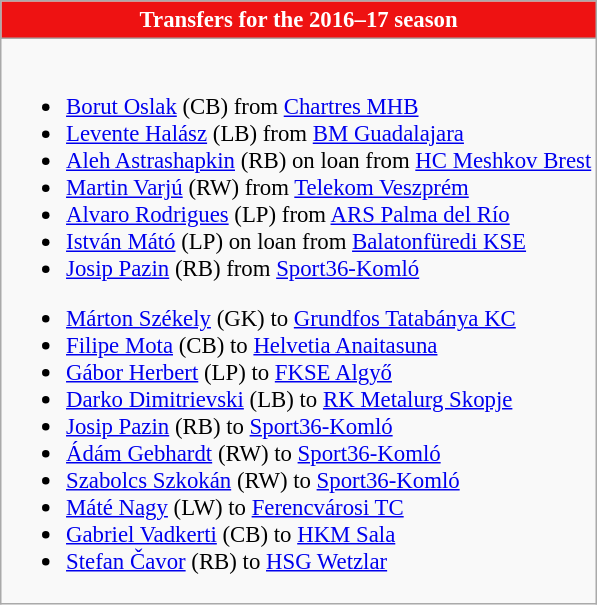<table class="wikitable collapsible collapsed" style="font-size:95%">
<tr>
<th style="color:white; background:#EE1212"><strong>Transfers for the 2016–17 season</strong></th>
</tr>
<tr>
<td><br>
<ul><li> <a href='#'>Borut Oslak</a> (CB) from  <a href='#'>Chartres MHB</a></li><li> <a href='#'>Levente Halász</a> (LB) from  <a href='#'>BM Guadalajara</a></li><li> <a href='#'>Aleh Astrashapkin</a> (RB) on loan from  <a href='#'>HC Meshkov Brest</a></li><li> <a href='#'>Martin Varjú</a> (RW) from  <a href='#'>Telekom Veszprém</a></li><li> <a href='#'>Alvaro Rodrigues</a> (LP) from  <a href='#'>ARS Palma del Río</a></li><li> <a href='#'>István Mátó</a> (LP) on loan from  <a href='#'>Balatonfüredi KSE</a></li><li> <a href='#'>Josip Pazin</a> (RB) from  <a href='#'>Sport36-Komló</a></li></ul><ul><li> <a href='#'>Márton Székely</a> (GK) to  <a href='#'>Grundfos Tatabánya KC</a></li><li> <a href='#'>Filipe Mota</a> (CB) to  <a href='#'>Helvetia Anaitasuna</a></li><li> <a href='#'>Gábor Herbert</a> (LP) to  <a href='#'>FKSE Algyő</a></li><li> <a href='#'>Darko Dimitrievski</a> (LB) to  <a href='#'>RK Metalurg Skopje</a></li><li> <a href='#'>Josip Pazin</a> (RB) to  <a href='#'>Sport36-Komló</a></li><li> <a href='#'>Ádám Gebhardt</a> (RW) to  <a href='#'>Sport36-Komló</a></li><li> <a href='#'>Szabolcs Szkokán</a> (RW) to  <a href='#'>Sport36-Komló</a></li><li> <a href='#'>Máté Nagy</a> (LW) to  <a href='#'>Ferencvárosi TC</a></li><li> <a href='#'>Gabriel Vadkerti</a> (CB) to  <a href='#'>HKM Sala</a></li><li> <a href='#'>Stefan Čavor</a> (RB) to  <a href='#'>HSG Wetzlar</a></li></ul></td>
</tr>
</table>
